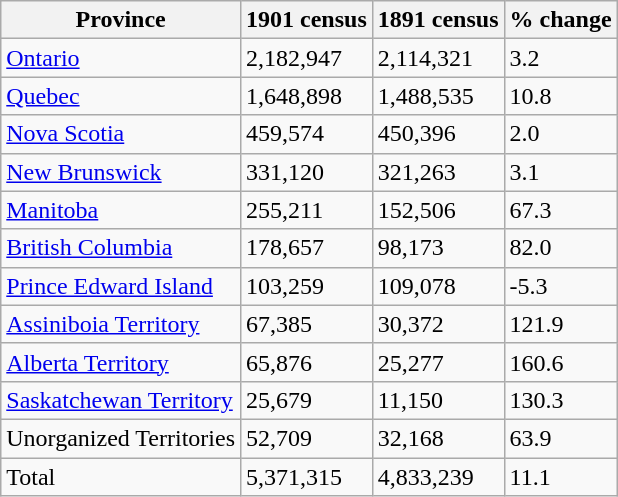<table class="sortable wikitable">
<tr>
<th>Province</th>
<th>1901 census</th>
<th>1891 census</th>
<th>% change</th>
</tr>
<tr>
<td><a href='#'>Ontario</a></td>
<td>2,182,947</td>
<td>2,114,321</td>
<td>3.2</td>
</tr>
<tr>
<td><a href='#'>Quebec</a></td>
<td>1,648,898</td>
<td>1,488,535</td>
<td>10.8</td>
</tr>
<tr>
<td><a href='#'>Nova Scotia</a></td>
<td>459,574</td>
<td>450,396</td>
<td>2.0</td>
</tr>
<tr>
<td><a href='#'>New Brunswick</a></td>
<td>331,120</td>
<td>321,263</td>
<td>3.1</td>
</tr>
<tr>
<td><a href='#'>Manitoba</a></td>
<td>255,211</td>
<td>152,506</td>
<td>67.3</td>
</tr>
<tr>
<td><a href='#'>British Columbia</a></td>
<td>178,657</td>
<td>98,173</td>
<td>82.0</td>
</tr>
<tr>
<td><a href='#'>Prince Edward Island</a></td>
<td>103,259</td>
<td>109,078</td>
<td>-5.3</td>
</tr>
<tr>
<td><a href='#'>Assiniboia Territory</a></td>
<td>67,385</td>
<td>30,372</td>
<td>121.9</td>
</tr>
<tr>
<td><a href='#'>Alberta Territory</a></td>
<td>65,876</td>
<td>25,277</td>
<td>160.6</td>
</tr>
<tr>
<td><a href='#'>Saskatchewan Territory</a></td>
<td>25,679</td>
<td>11,150</td>
<td>130.3</td>
</tr>
<tr>
<td>Unorganized Territories</td>
<td>52,709</td>
<td>32,168</td>
<td>63.9</td>
</tr>
<tr>
<td>Total</td>
<td>5,371,315</td>
<td>4,833,239</td>
<td>11.1</td>
</tr>
</table>
